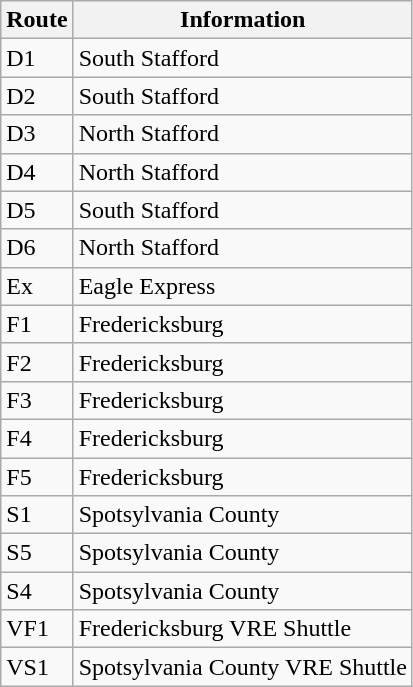<table class=wikitable>
<tr>
<th>Route</th>
<th>Information</th>
</tr>
<tr>
<td>D1</td>
<td>South Stafford</td>
</tr>
<tr>
<td>D2</td>
<td>South Stafford</td>
</tr>
<tr>
<td>D3</td>
<td>North Stafford</td>
</tr>
<tr>
<td>D4</td>
<td>North Stafford</td>
</tr>
<tr>
<td>D5</td>
<td>South Stafford</td>
</tr>
<tr>
<td>D6</td>
<td>North Stafford</td>
</tr>
<tr>
<td>Ex</td>
<td>Eagle Express</td>
</tr>
<tr>
<td>F1</td>
<td>Fredericksburg</td>
</tr>
<tr>
<td>F2</td>
<td>Fredericksburg</td>
</tr>
<tr>
<td>F3</td>
<td>Fredericksburg</td>
</tr>
<tr>
<td>F4</td>
<td>Fredericksburg</td>
</tr>
<tr>
<td>F5</td>
<td>Fredericksburg</td>
</tr>
<tr>
<td>S1</td>
<td>Spotsylvania County</td>
</tr>
<tr>
<td>S5</td>
<td>Spotsylvania County</td>
</tr>
<tr>
<td>S4</td>
<td>Spotsylvania County</td>
</tr>
<tr>
<td>VF1</td>
<td>Fredericksburg VRE Shuttle</td>
</tr>
<tr>
<td>VS1</td>
<td>Spotsylvania County VRE Shuttle</td>
</tr>
</table>
